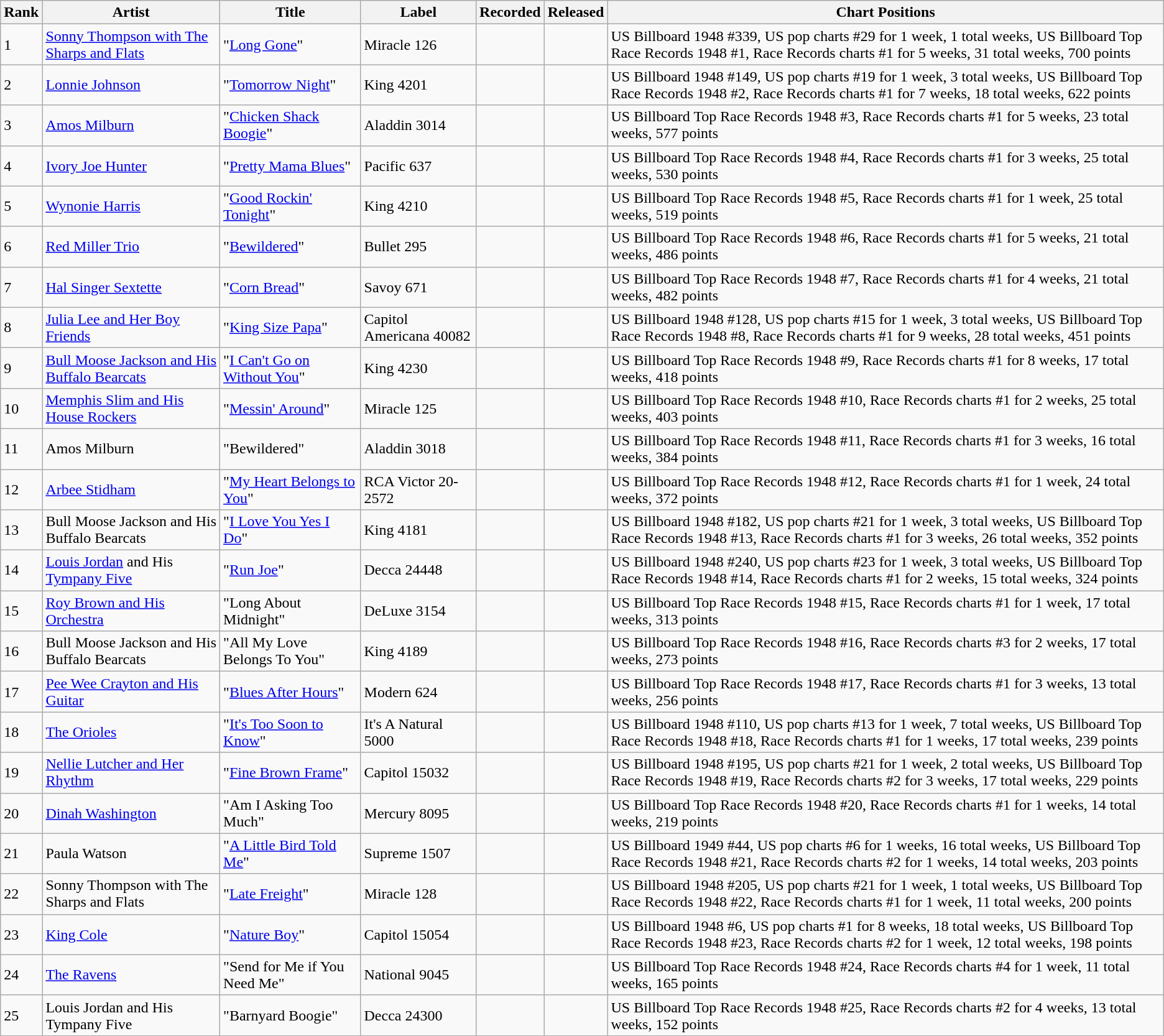<table class="wikitable">
<tr>
<th>Rank</th>
<th>Artist</th>
<th>Title</th>
<th>Label</th>
<th>Recorded</th>
<th>Released</th>
<th>Chart Positions</th>
</tr>
<tr>
<td>1</td>
<td><a href='#'>Sonny Thompson with The Sharps and Flats</a></td>
<td>"<a href='#'>Long Gone</a>"</td>
<td>Miracle 126</td>
<td></td>
<td></td>
<td>US Billboard 1948 #339, US pop charts #29 for 1 week, 1 total weeks, US Billboard Top Race Records 1948 #1, Race Records charts #1 for 5 weeks, 31 total weeks, 700 points</td>
</tr>
<tr>
<td>2</td>
<td><a href='#'>Lonnie Johnson</a></td>
<td>"<a href='#'>Tomorrow Night</a>"</td>
<td>King 4201</td>
<td></td>
<td></td>
<td>US Billboard 1948 #149, US pop charts #19 for 1 week, 3 total weeks, US Billboard Top Race Records 1948 #2, Race Records charts #1 for 7 weeks, 18 total weeks, 622 points</td>
</tr>
<tr>
<td>3</td>
<td><a href='#'>Amos Milburn</a></td>
<td>"<a href='#'>Chicken Shack Boogie</a>"</td>
<td>Aladdin 3014</td>
<td></td>
<td></td>
<td>US Billboard Top Race Records 1948 #3, Race Records charts #1 for 5 weeks, 23 total weeks, 577 points</td>
</tr>
<tr>
<td>4</td>
<td><a href='#'>Ivory Joe Hunter</a></td>
<td>"<a href='#'>Pretty Mama Blues</a>"</td>
<td>Pacific 637</td>
<td></td>
<td></td>
<td>US Billboard Top Race Records 1948 #4, Race Records charts #1 for 3 weeks, 25 total weeks, 530 points</td>
</tr>
<tr>
<td>5</td>
<td><a href='#'>Wynonie Harris</a></td>
<td>"<a href='#'>Good Rockin' Tonight</a>"</td>
<td>King 4210</td>
<td></td>
<td></td>
<td>US Billboard Top Race Records 1948 #5, Race Records charts #1 for 1 week, 25 total weeks, 519 points</td>
</tr>
<tr>
<td>6</td>
<td><a href='#'>Red Miller Trio</a></td>
<td>"<a href='#'>Bewildered</a>"</td>
<td>Bullet 295</td>
<td></td>
<td></td>
<td>US Billboard Top Race Records 1948 #6, Race Records charts #1 for 5 weeks, 21 total weeks, 486 points</td>
</tr>
<tr>
<td>7</td>
<td><a href='#'>Hal Singer Sextette</a></td>
<td>"<a href='#'>Corn Bread</a>"</td>
<td>Savoy 671</td>
<td></td>
<td></td>
<td>US Billboard Top Race Records 1948 #7, Race Records charts #1 for 4 weeks, 21 total weeks, 482 points</td>
</tr>
<tr>
<td>8</td>
<td><a href='#'>Julia Lee and Her Boy Friends</a></td>
<td>"<a href='#'>King Size Papa</a>"</td>
<td>Capitol Americana 40082</td>
<td></td>
<td></td>
<td>US Billboard 1948 #128, US pop charts #15 for 1 week, 3 total weeks, US Billboard Top Race Records 1948 #8, Race Records charts #1 for 9 weeks, 28 total weeks, 451 points</td>
</tr>
<tr>
<td>9</td>
<td><a href='#'>Bull Moose Jackson and His Buffalo Bearcats</a></td>
<td>"<a href='#'>I Can't Go on Without You</a>"</td>
<td>King 4230</td>
<td></td>
<td></td>
<td>US Billboard Top Race Records 1948 #9, Race Records charts #1 for 8 weeks, 17 total weeks, 418 points</td>
</tr>
<tr>
<td>10</td>
<td><a href='#'>Memphis Slim and His House Rockers</a></td>
<td>"<a href='#'>Messin' Around</a>"</td>
<td>Miracle 125</td>
<td></td>
<td></td>
<td>US Billboard Top Race Records 1948 #10, Race Records charts #1 for 2 weeks, 25 total weeks, 403 points</td>
</tr>
<tr>
<td>11</td>
<td>Amos Milburn</td>
<td>"Bewildered"</td>
<td>Aladdin 3018</td>
<td></td>
<td></td>
<td>US Billboard Top Race Records 1948 #11, Race Records charts #1 for 3 weeks, 16 total weeks, 384 points</td>
</tr>
<tr>
<td>12</td>
<td><a href='#'>Arbee Stidham</a></td>
<td>"<a href='#'>My Heart Belongs to You</a>"</td>
<td>RCA Victor 20-2572</td>
<td></td>
<td></td>
<td>US Billboard Top Race Records 1948 #12, Race Records charts #1 for 1 week, 24 total weeks, 372 points</td>
</tr>
<tr>
<td>13</td>
<td>Bull Moose Jackson and His Buffalo Bearcats</td>
<td>"<a href='#'>I Love You Yes I Do</a>"</td>
<td>King 4181</td>
<td></td>
<td></td>
<td>US Billboard 1948 #182, US pop charts #21 for 1 week, 3 total weeks, US Billboard Top Race Records 1948 #13, Race Records charts #1 for 3 weeks, 26 total weeks, 352 points</td>
</tr>
<tr>
<td>14</td>
<td><a href='#'>Louis Jordan</a> and His <a href='#'>Tympany Five</a></td>
<td>"<a href='#'>Run Joe</a>"</td>
<td>Decca 24448</td>
<td></td>
<td></td>
<td>US Billboard 1948 #240, US pop charts #23 for 1 week, 3 total weeks, US Billboard Top Race Records 1948 #14, Race Records charts #1 for 2 weeks, 15 total weeks, 324 points</td>
</tr>
<tr>
<td>15</td>
<td><a href='#'>Roy Brown and His Orchestra</a></td>
<td>"Long About Midnight"</td>
<td>DeLuxe 3154</td>
<td></td>
<td></td>
<td>US Billboard Top Race Records 1948 #15, Race Records charts #1 for 1 week, 17 total weeks, 313 points</td>
</tr>
<tr>
<td>16</td>
<td>Bull Moose Jackson and His Buffalo Bearcats</td>
<td>"All My Love Belongs To You"</td>
<td>King 4189</td>
<td></td>
<td></td>
<td>US Billboard Top Race Records 1948 #16, Race Records charts #3 for 2 weeks, 17 total weeks, 273 points</td>
</tr>
<tr>
<td>17</td>
<td><a href='#'>Pee Wee Crayton and His Guitar</a></td>
<td>"<a href='#'>Blues After Hours</a>"</td>
<td>Modern 624</td>
<td></td>
<td></td>
<td>US Billboard Top Race Records 1948 #17, Race Records charts #1 for 3 weeks, 13 total weeks, 256 points</td>
</tr>
<tr>
<td>18</td>
<td><a href='#'>The Orioles</a></td>
<td>"<a href='#'>It's Too Soon to Know</a>"</td>
<td>It's A Natural 5000</td>
<td></td>
<td></td>
<td>US Billboard 1948 #110, US pop charts #13 for 1 week, 7 total weeks, US Billboard Top Race Records 1948 #18, Race Records charts #1 for 1 weeks, 17 total weeks, 239 points</td>
</tr>
<tr>
<td>19</td>
<td><a href='#'>Nellie Lutcher and Her Rhythm</a></td>
<td>"<a href='#'>Fine Brown Frame</a>"</td>
<td>Capitol 15032</td>
<td></td>
<td></td>
<td>US Billboard 1948 #195, US pop charts #21 for 1 week, 2 total weeks, US Billboard Top Race Records 1948 #19, Race Records charts #2 for 3 weeks, 17 total weeks, 229 points</td>
</tr>
<tr>
<td>20</td>
<td><a href='#'>Dinah Washington</a></td>
<td>"Am I Asking Too Much"</td>
<td>Mercury 8095</td>
<td></td>
<td></td>
<td>US Billboard Top Race Records 1948 #20, Race Records charts #1 for 1 weeks, 14 total weeks, 219 points</td>
</tr>
<tr>
<td>21</td>
<td>Paula Watson</td>
<td>"<a href='#'>A Little Bird Told Me</a>"</td>
<td>Supreme 1507</td>
<td></td>
<td></td>
<td>US Billboard 1949 #44, US pop charts #6 for 1 weeks, 16 total weeks, US Billboard Top Race Records 1948 #21, Race Records charts #2 for 1 weeks, 14 total weeks, 203 points</td>
</tr>
<tr>
<td>22</td>
<td>Sonny Thompson with The Sharps and Flats</td>
<td>"<a href='#'>Late Freight</a>"</td>
<td>Miracle 128</td>
<td></td>
<td></td>
<td>US Billboard 1948 #205, US pop charts #21 for 1 week, 1 total weeks, US Billboard Top Race Records 1948 #22, Race Records charts #1 for 1 week, 11 total weeks, 200 points</td>
</tr>
<tr>
<td>23</td>
<td><a href='#'>King Cole</a></td>
<td>"<a href='#'>Nature Boy</a>"</td>
<td>Capitol 15054</td>
<td></td>
<td></td>
<td>US Billboard 1948 #6, US pop charts #1 for 8 weeks, 18 total weeks, US Billboard Top Race Records 1948 #23, Race Records charts #2 for 1 week, 12 total weeks, 198 points</td>
</tr>
<tr>
<td>24</td>
<td><a href='#'>The Ravens</a></td>
<td>"Send for Me if You Need Me"</td>
<td>National 9045</td>
<td></td>
<td></td>
<td>US Billboard Top Race Records 1948 #24, Race Records charts #4 for 1 week, 11 total weeks, 165 points</td>
</tr>
<tr>
<td>25</td>
<td>Louis Jordan and His Tympany Five</td>
<td>"Barnyard Boogie"</td>
<td>Decca 24300</td>
<td></td>
<td></td>
<td>US Billboard Top Race Records 1948 #25, Race Records charts #2 for 4 weeks, 13 total weeks, 152 points</td>
</tr>
</table>
